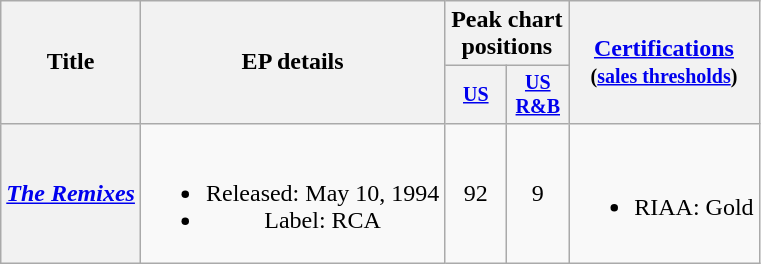<table class="wikitable plainrowheaders" style="text-align:center;">
<tr>
<th rowspan="2">Title</th>
<th rowspan="2">EP details</th>
<th colspan="2">Peak chart positions</th>
<th rowspan="2"><a href='#'>Certifications</a><br><small>(<a href='#'>sales thresholds</a>)</small></th>
</tr>
<tr style="font-size:smaller;">
<th width="35"><a href='#'>US</a><br></th>
<th width="35"><a href='#'>US R&B</a><br></th>
</tr>
<tr>
<th scope="row"><em><a href='#'>The Remixes</a></em></th>
<td><br><ul><li>Released: May 10, 1994</li><li>Label: RCA</li></ul></td>
<td>92</td>
<td>9</td>
<td><br><ul><li>RIAA: Gold</li></ul></td>
</tr>
</table>
